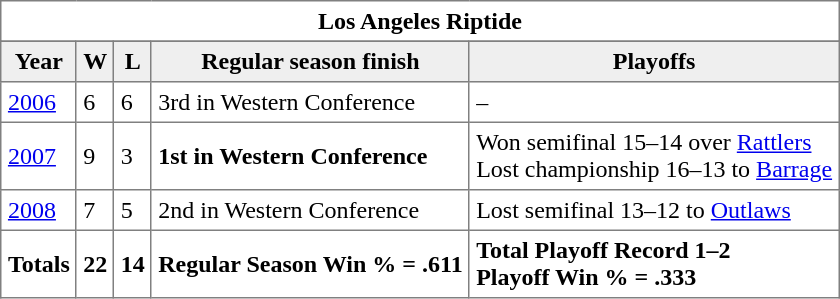<table class="toccolours" border="1" cellpadding="4" cellspacing="2" style="margin:1em auto; border-collapse: collapse;">
<tr>
<td colspan="5" align="center"><strong>Los Angeles Riptide</strong></td>
</tr>
<tr>
</tr>
<tr bgcolor="#efefef">
<th>Year</th>
<th>W</th>
<th>L</th>
<th>Regular season finish</th>
<th>Playoffs</th>
</tr>
<tr>
<td><a href='#'>2006</a></td>
<td>6</td>
<td>6</td>
<td>3rd in Western Conference</td>
<td>–</td>
</tr>
<tr>
<td><a href='#'>2007</a></td>
<td>9</td>
<td>3</td>
<td><strong>1st in Western Conference</strong></td>
<td>Won semifinal 15–14 over <a href='#'>Rattlers</a> <br> Lost championship 16–13 to <a href='#'>Barrage</a></td>
</tr>
<tr>
<td><a href='#'>2008</a></td>
<td>7</td>
<td>5</td>
<td>2nd in Western Conference</td>
<td>Lost semifinal 13–12 to <a href='#'>Outlaws</a></td>
</tr>
<tr>
<td><strong>Totals</strong></td>
<td><strong>22</strong></td>
<td><strong>14</strong></td>
<td><strong>Regular Season Win % = .611</strong></td>
<td><strong>Total Playoff Record 1–2</strong> <br> <strong>Playoff Win % = .333</strong></td>
</tr>
</table>
